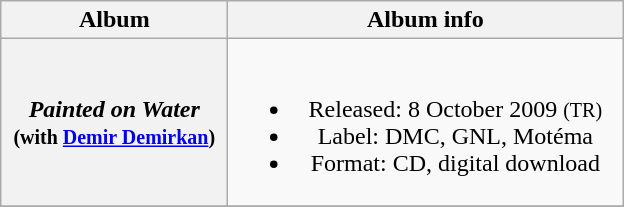<table class="wikitable plainrowheaders" style="text-align:center;" border="1">
<tr>
<th scope="col" style="width:9em;">Album</th>
<th scope="col" style="width:16em;">Album info</th>
</tr>
<tr>
<th scope="row"><em>Painted on Water</em><br><small>(with <a href='#'>Demir Demirkan</a>)</small></th>
<td><br><ul><li>Released: 8 October 2009 <small>(TR)</small></li><li>Label: DMC, GNL, Motéma</li><li>Format: CD, digital download</li></ul></td>
</tr>
<tr>
</tr>
</table>
